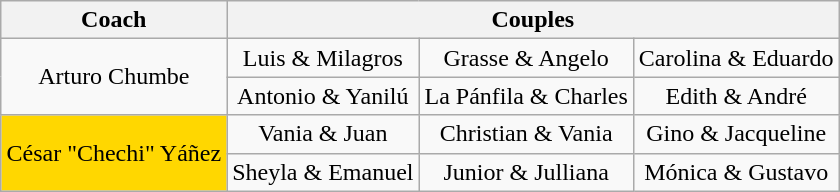<table class="wikitable" style="text-align: center; margin:auto; align: center">
<tr>
<th>Coach</th>
<th colspan=3>Couples</th>
</tr>
<tr>
<td rowspan=2>Arturo Chumbe</td>
<td>Luis & Milagros</td>
<td>Grasse & Angelo</td>
<td>Carolina & Eduardo</td>
</tr>
<tr>
<td>Antonio & Yanilú</td>
<td>La Pánfila & Charles</td>
<td>Edith & André</td>
</tr>
<tr>
<td style="background:gold" rowspan=2>César "Chechi" Yáñez</td>
<td>Vania & Juan</td>
<td>Christian & Vania</td>
<td>Gino & Jacqueline</td>
</tr>
<tr>
<td>Sheyla & Emanuel</td>
<td>Junior & Julliana</td>
<td>Mónica & Gustavo</td>
</tr>
</table>
